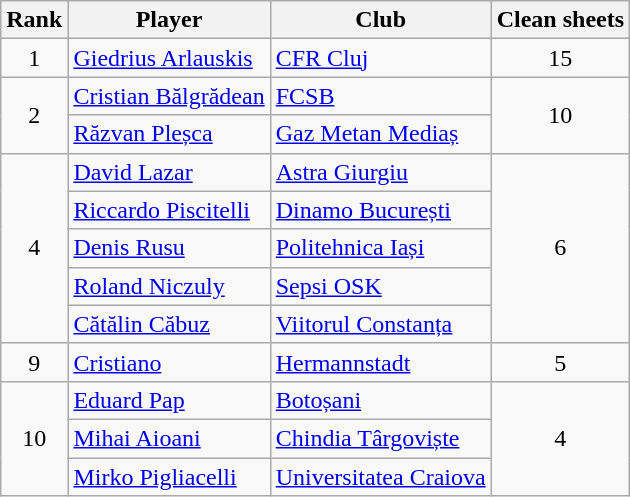<table class="wikitable">
<tr>
<th>Rank</th>
<th>Player</th>
<th>Club</th>
<th>Clean sheets</th>
</tr>
<tr>
<td rowspan=1 align=center>1</td>
<td> <a href='#'>Giedrius Arlauskis</a></td>
<td><a href='#'>CFR Cluj</a></td>
<td rowspan=1 align=center>15</td>
</tr>
<tr>
<td rowspan=2 align=center>2</td>
<td> <a href='#'>Cristian Bălgrădean</a></td>
<td><a href='#'>FCSB</a></td>
<td rowspan=2 align=center>10</td>
</tr>
<tr>
<td> <a href='#'>Răzvan Pleșca</a></td>
<td><a href='#'>Gaz Metan Mediaș</a></td>
</tr>
<tr>
<td rowspan=5 align=center>4</td>
<td> <a href='#'>David Lazar</a></td>
<td><a href='#'>Astra Giurgiu</a></td>
<td rowspan=5 align=center>6</td>
</tr>
<tr>
<td> <a href='#'>Riccardo Piscitelli</a></td>
<td><a href='#'>Dinamo București</a></td>
</tr>
<tr>
<td> <a href='#'>Denis Rusu</a></td>
<td><a href='#'>Politehnica Iași</a></td>
</tr>
<tr>
<td> <a href='#'>Roland Niczuly</a></td>
<td><a href='#'>Sepsi OSK</a></td>
</tr>
<tr>
<td> <a href='#'>Cătălin Căbuz</a></td>
<td><a href='#'>Viitorul Constanța</a></td>
</tr>
<tr>
<td rowspan=1 align=center>9</td>
<td> <a href='#'>Cristiano</a></td>
<td><a href='#'>Hermannstadt</a></td>
<td rowspan=1 align=center>5</td>
</tr>
<tr>
<td rowspan=3 align=center>10</td>
<td> <a href='#'>Eduard Pap</a></td>
<td><a href='#'>Botoșani</a></td>
<td rowspan=3 align=center>4</td>
</tr>
<tr>
<td> <a href='#'>Mihai Aioani</a></td>
<td><a href='#'>Chindia Târgoviște</a></td>
</tr>
<tr>
<td> <a href='#'>Mirko Pigliacelli</a></td>
<td><a href='#'>Universitatea Craiova</a><br></td>
</tr>
</table>
